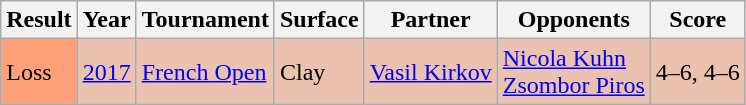<table class="wikitable">
<tr>
<th>Result</th>
<th>Year</th>
<th>Tournament</th>
<th>Surface</th>
<th>Partner</th>
<th>Opponents</th>
<th>Score</th>
</tr>
<tr style="background:#ebc2af;">
<td bgcolor="ffa07a">Loss</td>
<td><a href='#'>2017</a></td>
<td><a href='#'>French Open</a></td>
<td>Clay</td>
<td>  <a href='#'>Vasil Kirkov</a></td>
<td>  <a href='#'>Nicola Kuhn</a><br>  <a href='#'>Zsombor Piros</a></td>
<td>4–6, 4–6</td>
</tr>
</table>
